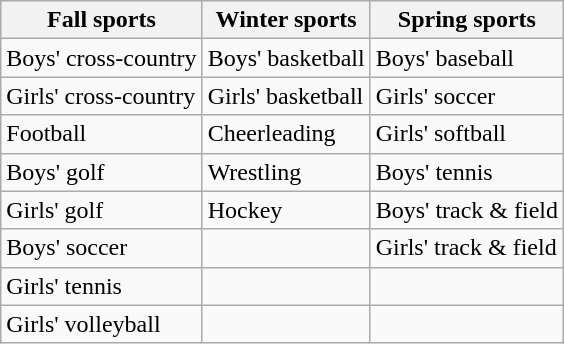<table class="wikitable">
<tr>
<th>Fall sports</th>
<th>Winter sports</th>
<th>Spring sports</th>
</tr>
<tr>
<td>Boys' cross-country</td>
<td>Boys' basketball</td>
<td>Boys' baseball</td>
</tr>
<tr>
<td>Girls' cross-country</td>
<td>Girls' basketball</td>
<td>Girls' soccer</td>
</tr>
<tr>
<td>Football</td>
<td>Cheerleading</td>
<td>Girls' softball</td>
</tr>
<tr>
<td>Boys' golf</td>
<td>Wrestling</td>
<td>Boys' tennis</td>
</tr>
<tr>
<td>Girls' golf</td>
<td>Hockey</td>
<td>Boys' track & field</td>
</tr>
<tr>
<td>Boys' soccer</td>
<td></td>
<td>Girls' track & field</td>
</tr>
<tr>
<td>Girls' tennis</td>
<td></td>
<td></td>
</tr>
<tr>
<td>Girls' volleyball</td>
<td></td>
<td></td>
</tr>
</table>
